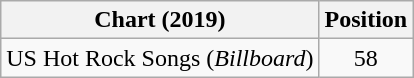<table class="wikitable">
<tr>
<th>Chart (2019)</th>
<th>Position</th>
</tr>
<tr>
<td>US Hot Rock Songs (<em>Billboard</em>)</td>
<td style="text-align:center;">58</td>
</tr>
</table>
